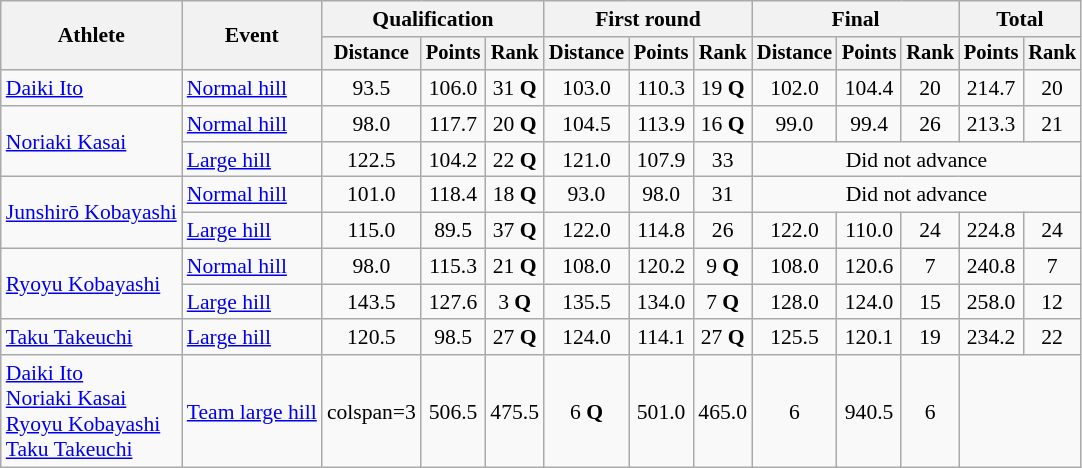<table class="wikitable" style="font-size:90%">
<tr>
<th rowspan=2>Athlete</th>
<th rowspan=2>Event</th>
<th colspan=3>Qualification</th>
<th colspan=3>First round</th>
<th colspan=3>Final</th>
<th colspan=2>Total</th>
</tr>
<tr style="font-size:95%">
<th>Distance</th>
<th>Points</th>
<th>Rank</th>
<th>Distance</th>
<th>Points</th>
<th>Rank</th>
<th>Distance</th>
<th>Points</th>
<th>Rank</th>
<th>Points</th>
<th>Rank</th>
</tr>
<tr align=center>
<td align=left><a href='#'>Daiki Ito</a></td>
<td align=left><a href='#'>Normal hill</a></td>
<td>93.5</td>
<td>106.0</td>
<td>31 <strong>Q</strong></td>
<td>103.0</td>
<td>110.3</td>
<td>19 <strong>Q</strong></td>
<td>102.0</td>
<td>104.4</td>
<td>20</td>
<td>214.7</td>
<td>20</td>
</tr>
<tr align=center>
<td align=left rowspan=2><a href='#'>Noriaki Kasai</a></td>
<td align=left><a href='#'>Normal hill</a></td>
<td>98.0</td>
<td>117.7</td>
<td>20 <strong>Q</strong></td>
<td>104.5</td>
<td>113.9</td>
<td>16 <strong>Q</strong></td>
<td>99.0</td>
<td>99.4</td>
<td>26</td>
<td>213.3</td>
<td>21</td>
</tr>
<tr align=center>
<td align=left><a href='#'>Large hill</a></td>
<td>122.5</td>
<td>104.2</td>
<td>22 <strong>Q</strong></td>
<td>121.0</td>
<td>107.9</td>
<td>33</td>
<td colspan=5>Did not advance</td>
</tr>
<tr align=center>
<td align=left rowspan=2><a href='#'>Junshirō Kobayashi</a></td>
<td align=left><a href='#'>Normal hill</a></td>
<td>101.0</td>
<td>118.4</td>
<td>18 <strong>Q</strong></td>
<td>93.0</td>
<td>98.0</td>
<td>31</td>
<td colspan=5>Did not advance</td>
</tr>
<tr align=center>
<td align=left><a href='#'>Large hill</a></td>
<td>115.0</td>
<td>89.5</td>
<td>37 <strong>Q</strong></td>
<td>122.0</td>
<td>114.8</td>
<td>26</td>
<td>122.0</td>
<td>110.0</td>
<td>24</td>
<td>224.8</td>
<td>24</td>
</tr>
<tr align=center>
<td align=left rowspan=2><a href='#'>Ryoyu Kobayashi</a></td>
<td align=left><a href='#'>Normal hill</a></td>
<td>98.0</td>
<td>115.3</td>
<td>21 <strong>Q</strong></td>
<td>108.0</td>
<td>120.2</td>
<td>9 <strong>Q</strong></td>
<td>108.0</td>
<td>120.6</td>
<td>7</td>
<td>240.8</td>
<td>7</td>
</tr>
<tr align=center>
<td align=left><a href='#'>Large hill</a></td>
<td>143.5</td>
<td>127.6</td>
<td>3 <strong>Q</strong></td>
<td>135.5</td>
<td>134.0</td>
<td>7 <strong>Q</strong></td>
<td>128.0</td>
<td>124.0</td>
<td>15</td>
<td>258.0</td>
<td>12</td>
</tr>
<tr align=center>
<td align=left><a href='#'>Taku Takeuchi</a></td>
<td align=left><a href='#'>Large hill</a></td>
<td>120.5</td>
<td>98.5</td>
<td>27 <strong>Q</strong></td>
<td>124.0</td>
<td>114.1</td>
<td>27 <strong>Q</strong></td>
<td>125.5</td>
<td>120.1</td>
<td>19</td>
<td>234.2</td>
<td>22</td>
</tr>
<tr align=center>
<td align=left><a href='#'>Daiki Ito</a><br><a href='#'>Noriaki Kasai</a><br><a href='#'>Ryoyu Kobayashi</a><br><a href='#'>Taku Takeuchi</a></td>
<td align=left><a href='#'>Team large hill</a></td>
<td>colspan=3 </td>
<td>506.5</td>
<td>475.5</td>
<td>6 <strong>Q</strong></td>
<td>501.0</td>
<td>465.0</td>
<td>6</td>
<td>940.5</td>
<td>6</td>
</tr>
</table>
